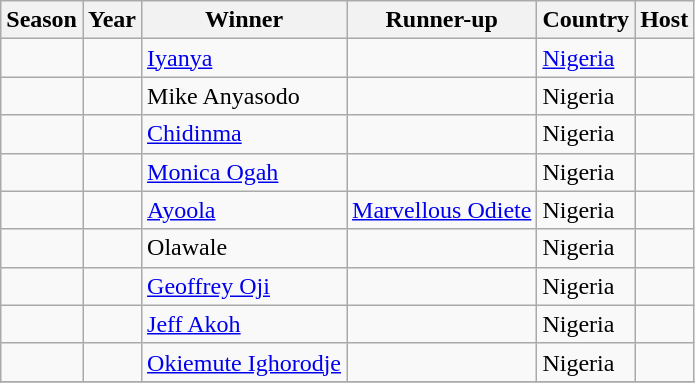<table class="wikitable">
<tr>
<th>Season</th>
<th>Year</th>
<th>Winner</th>
<th>Runner-up</th>
<th>Country</th>
<th>Host</th>
</tr>
<tr>
<td></td>
<td></td>
<td><a href='#'>Iyanya</a></td>
<td></td>
<td><a href='#'>Nigeria</a></td>
<td></td>
</tr>
<tr>
<td></td>
<td></td>
<td>Mike Anyasodo</td>
<td></td>
<td>Nigeria</td>
<td></td>
</tr>
<tr>
<td></td>
<td></td>
<td><a href='#'>Chidinma</a></td>
<td></td>
<td>Nigeria</td>
<td></td>
</tr>
<tr>
<td></td>
<td></td>
<td><a href='#'>Monica Ogah</a></td>
<td></td>
<td>Nigeria</td>
<td></td>
</tr>
<tr>
<td></td>
<td></td>
<td><a href='#'>Ayoola</a></td>
<td><a href='#'>Marvellous Odiete</a></td>
<td>Nigeria</td>
<td></td>
</tr>
<tr>
<td></td>
<td></td>
<td>Olawale</td>
<td></td>
<td>Nigeria</td>
<td></td>
</tr>
<tr>
<td></td>
<td></td>
<td><a href='#'>Geoffrey Oji</a></td>
<td></td>
<td>Nigeria</td>
<td></td>
</tr>
<tr>
<td></td>
<td></td>
<td><a href='#'>Jeff Akoh</a></td>
<td></td>
<td>Nigeria</td>
<td></td>
</tr>
<tr>
<td></td>
<td></td>
<td><a href='#'>Okiemute Ighorodje</a></td>
<td></td>
<td>Nigeria</td>
<td></td>
</tr>
<tr>
</tr>
</table>
